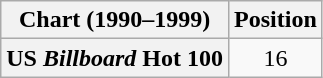<table class="wikitable plainrowheaders">
<tr>
<th>Chart (1990–1999)</th>
<th>Position</th>
</tr>
<tr>
<th scope="row">US <em>Billboard</em> Hot 100</th>
<td align="center">16</td>
</tr>
</table>
